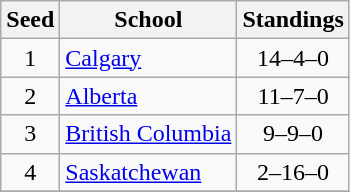<table class="wikitable">
<tr>
<th>Seed</th>
<th>School</th>
<th>Standings</th>
</tr>
<tr>
<td align=center>1</td>
<td><a href='#'>Calgary</a></td>
<td align=center>14–4–0</td>
</tr>
<tr>
<td align=center>2</td>
<td><a href='#'>Alberta</a></td>
<td align=center>11–7–0</td>
</tr>
<tr>
<td align=center>3</td>
<td><a href='#'>British Columbia</a></td>
<td align=center>9–9–0</td>
</tr>
<tr>
<td align=center>4</td>
<td><a href='#'>Saskatchewan</a></td>
<td align=center>2–16–0</td>
</tr>
<tr>
</tr>
</table>
